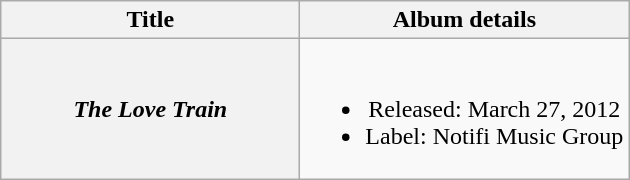<table class="wikitable plainrowheaders" style="text-align:center;" border="1">
<tr>
<th scope="col" rowspan="1" style="width:12em;">Title</th>
<th scope="col" rowspan="1">Album details</th>
</tr>
<tr>
<th scope="row"><em>The Love Train</em></th>
<td><br><ul><li>Released: March 27, 2012</li><li>Label: Notifi Music Group</li></ul></td>
</tr>
</table>
